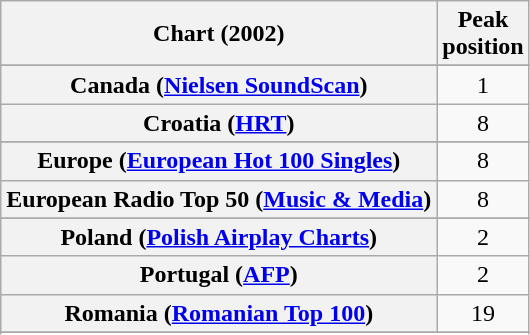<table class="wikitable sortable plainrowheaders" style="text-align:center">
<tr>
<th scope="col">Chart (2002)</th>
<th scope="col">Peak<br>position</th>
</tr>
<tr>
</tr>
<tr>
</tr>
<tr>
</tr>
<tr>
</tr>
<tr>
<th scope="row">Canada (<a href='#'>Nielsen SoundScan</a>)</th>
<td>1</td>
</tr>
<tr>
<th scope="row">Croatia (<a href='#'>HRT</a>)</th>
<td>8</td>
</tr>
<tr>
</tr>
<tr>
<th scope="row">Europe (<a href='#'>European Hot 100 Singles</a>)</th>
<td>8</td>
</tr>
<tr>
<th scope="row">European Radio Top 50 (<a href='#'>Music & Media</a>)</th>
<td>8</td>
</tr>
<tr>
</tr>
<tr>
</tr>
<tr>
</tr>
<tr>
</tr>
<tr>
</tr>
<tr>
</tr>
<tr>
</tr>
<tr>
<th scope="row">Poland (<a href='#'>Polish Airplay Charts</a>)</th>
<td>2</td>
</tr>
<tr>
<th scope="row">Portugal (<a href='#'>AFP</a>)</th>
<td>2</td>
</tr>
<tr>
<th scope="row">Romania (<a href='#'>Romanian Top 100</a>)</th>
<td>19</td>
</tr>
<tr>
</tr>
<tr>
</tr>
<tr>
</tr>
<tr>
</tr>
<tr>
</tr>
<tr>
</tr>
<tr>
</tr>
<tr>
</tr>
<tr>
</tr>
<tr>
</tr>
<tr>
</tr>
</table>
